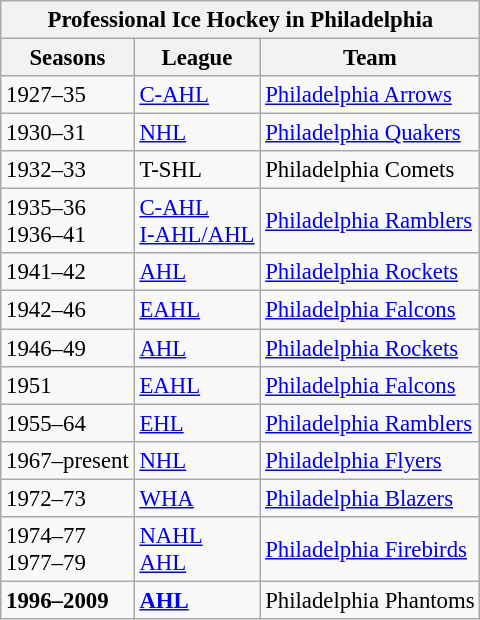<table class="wikitable" style="font-size: 95%">
<tr>
<th colspan="3">Professional Ice Hockey in Philadelphia</th>
</tr>
<tr>
<th>Seasons</th>
<th>League</th>
<th>Team</th>
</tr>
<tr>
<td>1927–35</td>
<td><a href='#'>C-AHL</a></td>
<td><a href='#'>Philadelphia Arrows</a></td>
</tr>
<tr>
<td>1930–31</td>
<td><a href='#'>NHL</a></td>
<td><a href='#'>Philadelphia Quakers</a></td>
</tr>
<tr>
<td>1932–33</td>
<td>T-SHL</td>
<td>Philadelphia Comets</td>
</tr>
<tr>
<td>1935–36<br>1936–41</td>
<td><a href='#'>C-AHL</a><br><a href='#'>I-AHL/AHL</a></td>
<td><a href='#'>Philadelphia Ramblers</a></td>
</tr>
<tr>
<td>1941–42</td>
<td><a href='#'>AHL</a></td>
<td><a href='#'>Philadelphia Rockets</a></td>
</tr>
<tr>
<td>1942–46</td>
<td><a href='#'>EAHL</a></td>
<td><a href='#'>Philadelphia Falcons</a></td>
</tr>
<tr>
<td>1946–49</td>
<td><a href='#'>AHL</a></td>
<td><a href='#'>Philadelphia Rockets</a></td>
</tr>
<tr>
<td>1951</td>
<td><a href='#'>EAHL</a></td>
<td><a href='#'>Philadelphia Falcons</a></td>
</tr>
<tr>
<td>1955–64</td>
<td><a href='#'>EHL</a></td>
<td><a href='#'>Philadelphia Ramblers</a></td>
</tr>
<tr>
<td>1967–present</td>
<td><a href='#'>NHL</a></td>
<td><a href='#'>Philadelphia Flyers</a></td>
</tr>
<tr>
<td>1972–73</td>
<td><a href='#'>WHA</a></td>
<td><a href='#'>Philadelphia Blazers</a></td>
</tr>
<tr>
<td>1974–77<br>1977–79</td>
<td><a href='#'>NAHL</a><br><a href='#'>AHL</a></td>
<td><a href='#'>Philadelphia Firebirds</a></td>
</tr>
<tr>
<td><strong>1996–2009</strong></td>
<td><strong><a href='#'>AHL</a></strong></td>
<td>Philadelphia Phantoms</td>
</tr>
</table>
